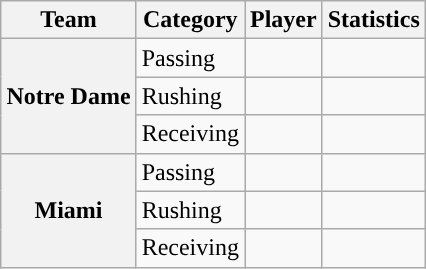<table class="wikitable" style="float:right">
<tr>
<th>Team</th>
<th>Category</th>
<th>Player</th>
<th>Statistics</th>
</tr>
<tr>
<th rowspan=3>Notre Dame</th>
<td>Passing</td>
<td></td>
<td></td>
</tr>
<tr>
<td>Rushing</td>
<td></td>
<td></td>
</tr>
<tr>
<td>Receiving</td>
<td></td>
<td></td>
</tr>
<tr>
<th rowspan=3>Miami</th>
<td>Passing</td>
<td></td>
<td></td>
</tr>
<tr>
<td>Rushing</td>
<td></td>
<td></td>
</tr>
<tr>
<td>Receiving</td>
<td></td>
<td></td>
</tr>
</table>
